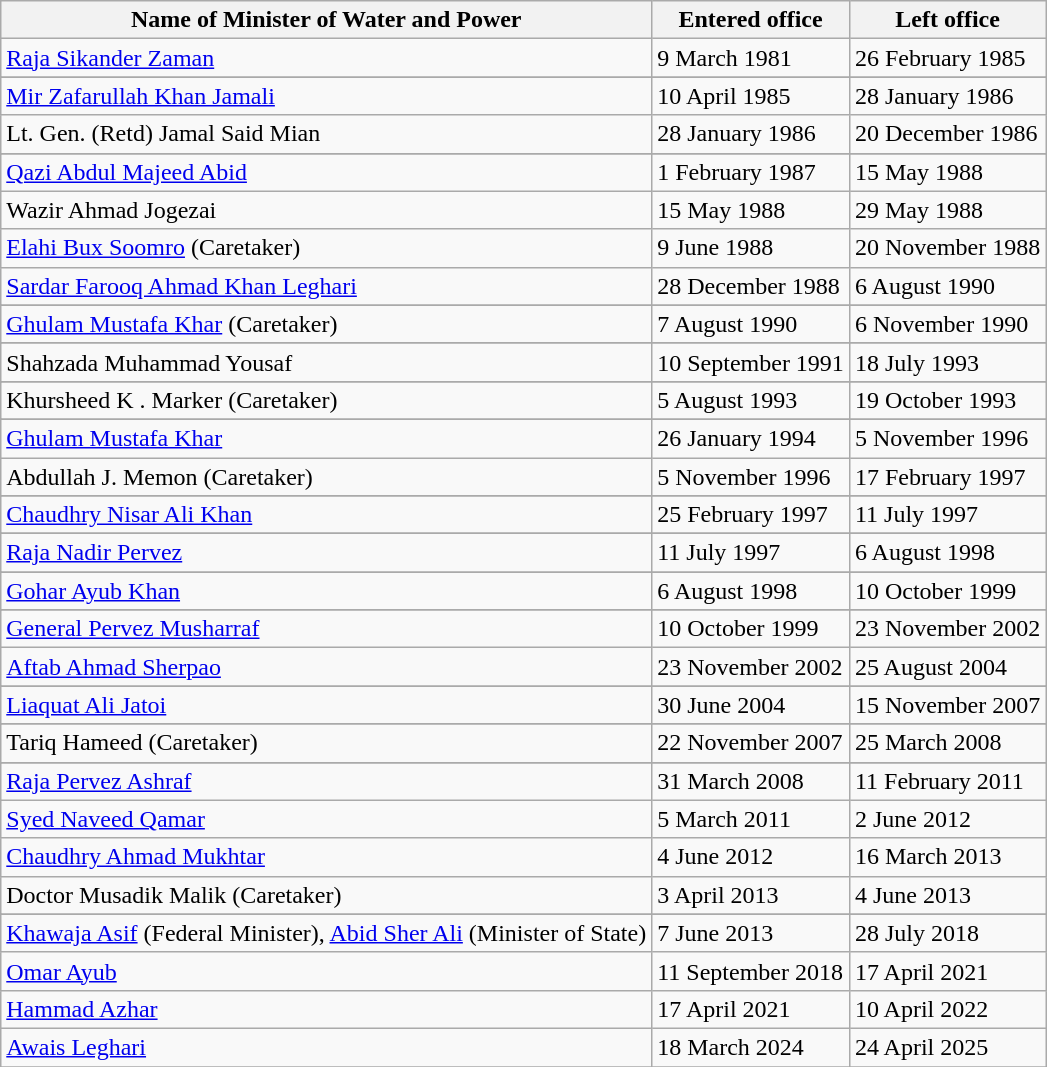<table class="wikitable">
<tr>
<th align=center>Name of Minister of Water and Power</th>
<th align=center>Entered office</th>
<th align=center>Left office</th>
</tr>
<tr>
<td><a href='#'>Raja Sikander Zaman</a></td>
<td>9 March 1981</td>
<td>26 February 1985</td>
</tr>
<tr>
</tr>
<tr>
<td><a href='#'>Mir Zafarullah Khan Jamali</a></td>
<td>10 April 1985</td>
<td>28 January 1986</td>
</tr>
<tr>
<td>Lt. Gen. (Retd) Jamal Said Mian</td>
<td>28 January 1986</td>
<td>20 December 1986</td>
</tr>
<tr>
</tr>
<tr>
<td><a href='#'>Qazi Abdul Majeed Abid</a></td>
<td>1 February 1987</td>
<td>15 May 1988</td>
</tr>
<tr>
<td>Wazir Ahmad Jogezai</td>
<td>15 May 1988</td>
<td>29 May 1988</td>
</tr>
<tr>
<td><a href='#'>Elahi Bux Soomro</a> (Caretaker)</td>
<td>9 June 1988</td>
<td>20 November 1988</td>
</tr>
<tr>
<td><a href='#'>Sardar Farooq Ahmad Khan Leghari</a></td>
<td>28 December 1988</td>
<td>6 August 1990</td>
</tr>
<tr>
</tr>
<tr>
<td><a href='#'>Ghulam Mustafa Khar</a> (Caretaker)</td>
<td>7 August 1990</td>
<td>6 November 1990</td>
</tr>
<tr>
</tr>
<tr>
<td>Shahzada Muhammad Yousaf</td>
<td>10 September 1991</td>
<td>18 July 1993</td>
</tr>
<tr>
</tr>
<tr>
<td>Khursheed K . Marker (Caretaker)</td>
<td>5 August 1993</td>
<td>19 October 1993</td>
</tr>
<tr>
</tr>
<tr>
<td><a href='#'>Ghulam Mustafa Khar</a></td>
<td>26 January 1994</td>
<td>5 November 1996</td>
</tr>
<tr>
<td>Abdullah J. Memon (Caretaker)</td>
<td>5 November 1996</td>
<td>17 February 1997</td>
</tr>
<tr>
</tr>
<tr>
<td><a href='#'>Chaudhry Nisar Ali Khan</a></td>
<td>25 February 1997</td>
<td>11 July 1997</td>
</tr>
<tr>
</tr>
<tr>
<td><a href='#'>Raja Nadir Pervez</a></td>
<td>11 July 1997</td>
<td>6 August 1998</td>
</tr>
<tr>
</tr>
<tr>
<td><a href='#'>Gohar Ayub Khan</a></td>
<td>6 August 1998</td>
<td>10 October 1999</td>
</tr>
<tr>
</tr>
<tr>
<td><a href='#'>General Pervez Musharraf</a></td>
<td>10 October 1999</td>
<td>23 November 2002</td>
</tr>
<tr>
<td><a href='#'>Aftab Ahmad Sherpao</a></td>
<td>23 November 2002</td>
<td>25 August 2004</td>
</tr>
<tr>
</tr>
<tr>
<td><a href='#'>Liaquat Ali Jatoi</a></td>
<td>30 June 2004</td>
<td>15 November 2007</td>
</tr>
<tr>
</tr>
<tr>
<td>Tariq Hameed (Caretaker)</td>
<td>22 November 2007</td>
<td>25 March 2008</td>
</tr>
<tr>
</tr>
<tr>
</tr>
<tr>
<td><a href='#'>Raja Pervez Ashraf</a></td>
<td>31 March 2008</td>
<td>11 February 2011</td>
</tr>
<tr>
<td><a href='#'>Syed Naveed Qamar</a></td>
<td>5 March 2011</td>
<td>2 June 2012</td>
</tr>
<tr>
<td><a href='#'>Chaudhry Ahmad Mukhtar</a></td>
<td>4 June 2012</td>
<td>16 March 2013</td>
</tr>
<tr>
<td>Doctor Musadik Malik (Caretaker)</td>
<td>3 April 2013</td>
<td>4 June 2013</td>
</tr>
<tr>
</tr>
<tr>
<td><a href='#'>Khawaja Asif</a> (Federal Minister), <a href='#'>Abid Sher Ali</a> (Minister of State)</td>
<td>7 June 2013</td>
<td>28 July 2018</td>
</tr>
<tr>
<td><a href='#'>Omar Ayub</a></td>
<td>11 September 2018</td>
<td>17 April 2021</td>
</tr>
<tr>
<td><a href='#'>Hammad Azhar</a></td>
<td>17 April 2021</td>
<td>10 April 2022</td>
</tr>
<tr>
<td><a href='#'>Awais Leghari</a></td>
<td>18 March 2024</td>
<td>24 April 2025</td>
</tr>
<tr>
</tr>
</table>
